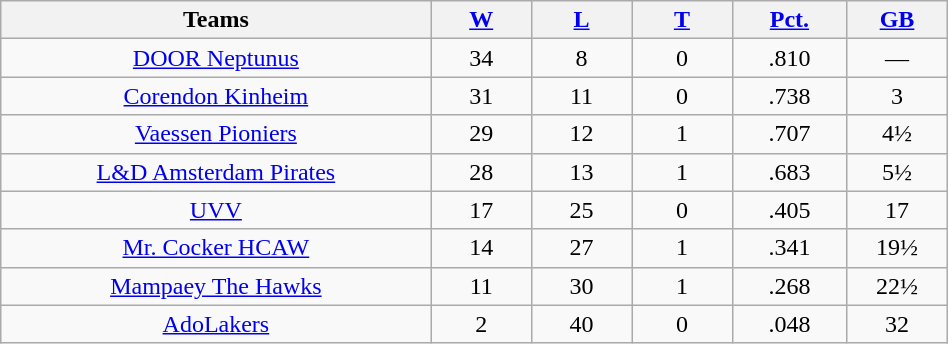<table class="wikitable" width="50%" style="text-align:center;">
<tr>
<th width="30%">Teams</th>
<th width="7%"><a href='#'>W</a></th>
<th width="7%"><a href='#'>L</a></th>
<th width="7%"><a href='#'>T</a></th>
<th width="8%"><a href='#'>Pct.</a></th>
<th width="7%"><a href='#'>GB</a></th>
</tr>
<tr>
<td><a href='#'>DOOR Neptunus</a></td>
<td>34</td>
<td>8</td>
<td>0</td>
<td>.810</td>
<td>—</td>
</tr>
<tr>
<td><a href='#'>Corendon Kinheim</a></td>
<td>31</td>
<td>11</td>
<td>0</td>
<td>.738</td>
<td>3</td>
</tr>
<tr>
<td><a href='#'>Vaessen Pioniers</a></td>
<td>29</td>
<td>12</td>
<td>1</td>
<td>.707</td>
<td>4½</td>
</tr>
<tr>
<td><a href='#'>L&D Amsterdam Pirates</a></td>
<td>28</td>
<td>13</td>
<td>1</td>
<td>.683</td>
<td>5½</td>
</tr>
<tr>
<td><a href='#'>UVV</a></td>
<td>17</td>
<td>25</td>
<td>0</td>
<td>.405</td>
<td>17</td>
</tr>
<tr>
<td><a href='#'>Mr. Cocker HCAW</a></td>
<td>14</td>
<td>27</td>
<td>1</td>
<td>.341</td>
<td>19½</td>
</tr>
<tr>
<td><a href='#'>Mampaey The Hawks</a></td>
<td>11</td>
<td>30</td>
<td>1</td>
<td>.268</td>
<td>22½</td>
</tr>
<tr>
<td><a href='#'>AdoLakers</a></td>
<td>2</td>
<td>40</td>
<td>0</td>
<td>.048</td>
<td>32</td>
</tr>
</table>
